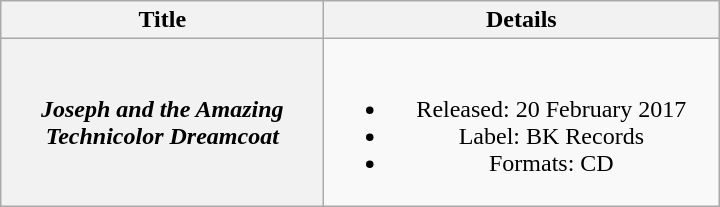<table class="wikitable plainrowheaders" style="text-align:center;" border="1">
<tr>
<th scope="col" style="width:13em;">Title</th>
<th scope="col" style="width:16em;">Details</th>
</tr>
<tr>
<th scope="row"><em>Joseph and the Amazing<br>Technicolor Dreamcoat</em></th>
<td><br><ul><li>Released: 20 February 2017</li><li>Label: BK Records</li><li>Formats: CD</li></ul></td>
</tr>
</table>
